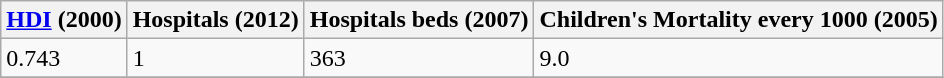<table class="wikitable" border="1">
<tr>
<th><a href='#'>HDI</a> (2000)</th>
<th>Hospitals (2012)</th>
<th>Hospitals beds (2007)</th>
<th>Children's Mortality every 1000 (2005)</th>
</tr>
<tr>
<td>0.743</td>
<td>1</td>
<td>363</td>
<td>9.0</td>
</tr>
<tr>
</tr>
</table>
